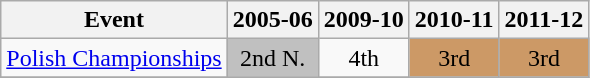<table class="wikitable">
<tr>
<th>Event</th>
<th>2005-06</th>
<th>2009-10</th>
<th>2010-11</th>
<th>2011-12</th>
</tr>
<tr>
<td><a href='#'>Polish Championships</a></td>
<td align="center" bgcolor="silver">2nd N.</td>
<td align="center">4th</td>
<td align="center" bgcolor="cc9966">3rd</td>
<td align="center" bgcolor="cc9966">3rd</td>
</tr>
<tr>
</tr>
</table>
